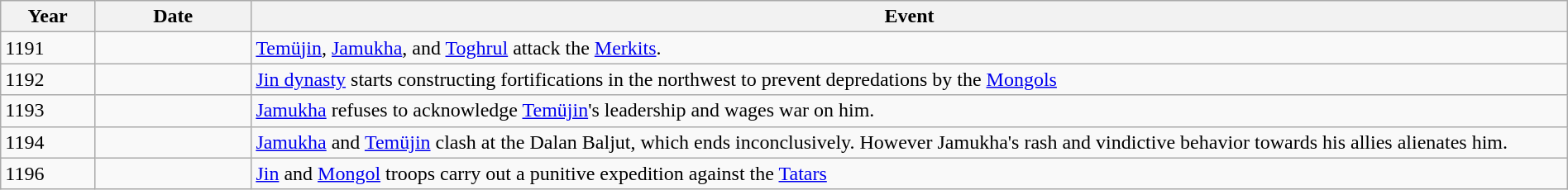<table class="wikitable" width="100%">
<tr>
<th style="width:6%">Year</th>
<th style="width:10%">Date</th>
<th>Event</th>
</tr>
<tr>
<td>1191</td>
<td></td>
<td><a href='#'>Temüjin</a>, <a href='#'>Jamukha</a>, and <a href='#'>Toghrul</a> attack the <a href='#'>Merkits</a>.</td>
</tr>
<tr>
<td>1192</td>
<td></td>
<td><a href='#'>Jin dynasty</a> starts constructing fortifications in the northwest to prevent depredations by the <a href='#'>Mongols</a></td>
</tr>
<tr>
<td>1193</td>
<td></td>
<td><a href='#'>Jamukha</a> refuses to acknowledge <a href='#'>Temüjin</a>'s leadership and wages war on him.</td>
</tr>
<tr>
<td>1194</td>
<td></td>
<td><a href='#'>Jamukha</a> and <a href='#'>Temüjin</a> clash at the Dalan Baljut, which ends inconclusively. However Jamukha's rash and vindictive behavior towards his allies alienates him.</td>
</tr>
<tr>
<td>1196</td>
<td></td>
<td><a href='#'>Jin</a> and <a href='#'>Mongol</a> troops carry out a punitive expedition against the <a href='#'>Tatars</a></td>
</tr>
</table>
